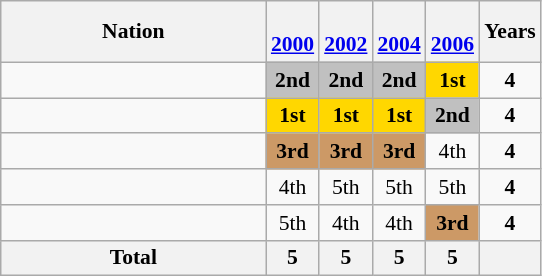<table class="wikitable" style="text-align:center; font-size:90%">
<tr>
<th width=170>Nation</th>
<th><br><a href='#'>2000</a></th>
<th><br><a href='#'>2002</a></th>
<th><br><a href='#'>2004</a></th>
<th><br><a href='#'>2006</a></th>
<th>Years</th>
</tr>
<tr>
<td align=left></td>
<td bgcolor=silver><strong>2nd</strong></td>
<td bgcolor=silver><strong>2nd</strong></td>
<td bgcolor=silver><strong>2nd</strong></td>
<td bgcolor=gold><strong>1st</strong></td>
<td><strong>4</strong></td>
</tr>
<tr>
<td align=left></td>
<td bgcolor=gold><strong>1st</strong></td>
<td bgcolor=gold><strong>1st</strong></td>
<td bgcolor=gold><strong>1st</strong></td>
<td bgcolor=silver><strong>2nd</strong></td>
<td><strong>4</strong></td>
</tr>
<tr>
<td align=left></td>
<td bgcolor=#cc9966><strong>3rd</strong></td>
<td bgcolor=#cc9966><strong>3rd</strong></td>
<td bgcolor=#cc9966><strong>3rd</strong></td>
<td>4th</td>
<td><strong>4</strong></td>
</tr>
<tr>
<td align=left></td>
<td>4th</td>
<td>5th</td>
<td>5th</td>
<td>5th</td>
<td><strong>4</strong></td>
</tr>
<tr>
<td align=left></td>
<td>5th</td>
<td>4th</td>
<td>4th</td>
<td bgcolor=#cc9966><strong>3rd</strong></td>
<td><strong>4</strong></td>
</tr>
<tr>
<th>Total</th>
<th>5</th>
<th>5</th>
<th>5</th>
<th>5</th>
<th></th>
</tr>
</table>
